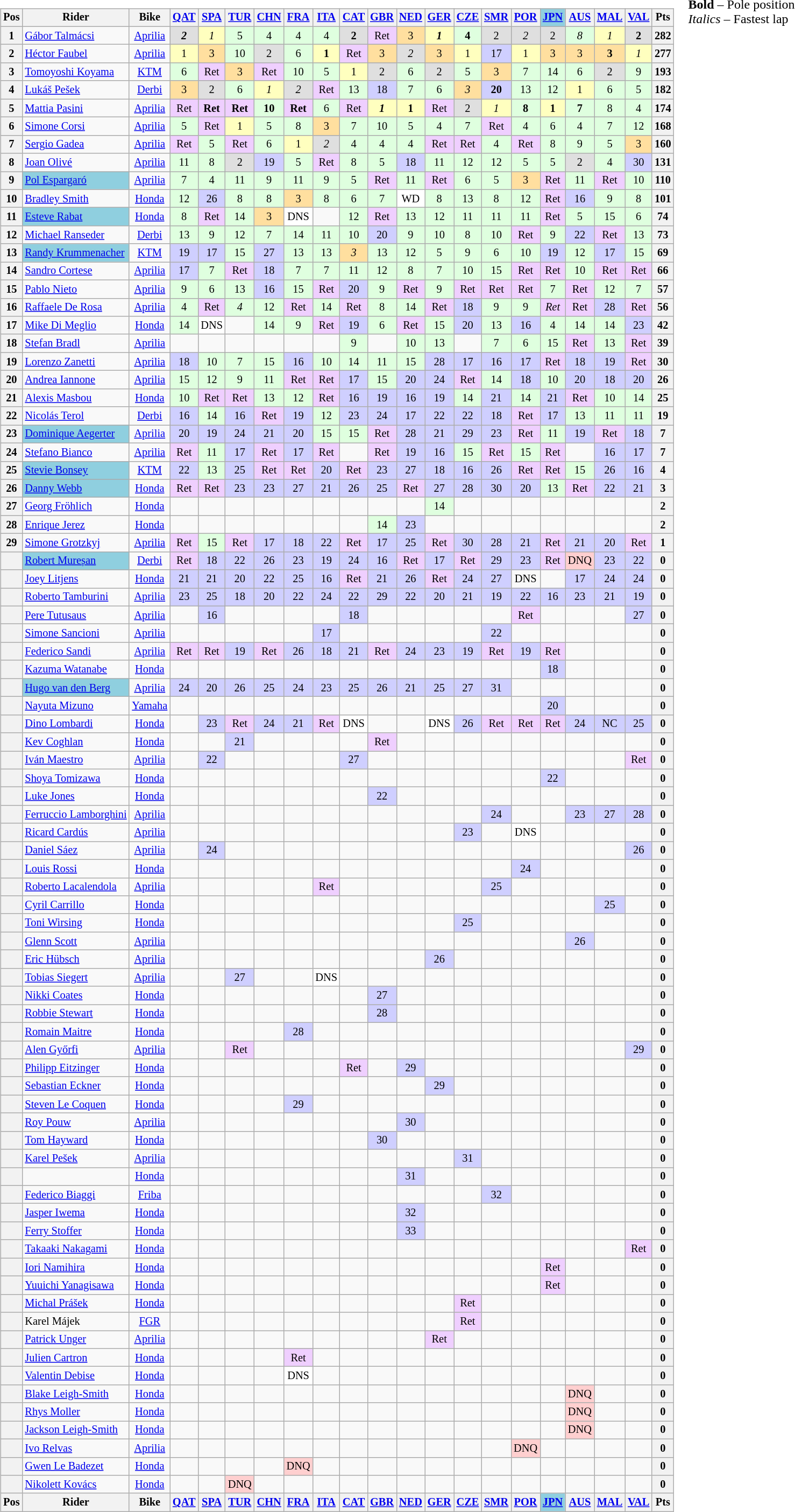<table>
<tr>
<td><br><table class="wikitable" style="font-size: 85%; text-align:center">
<tr valign="top">
<th valign="middle">Pos</th>
<th valign="middle">Rider</th>
<th valign="middle">Bike</th>
<th><a href='#'>QAT</a><br></th>
<th><a href='#'>SPA</a><br></th>
<th><a href='#'>TUR</a><br></th>
<th><a href='#'>CHN</a><br></th>
<th><a href='#'>FRA</a><br></th>
<th><a href='#'>ITA</a><br></th>
<th><a href='#'>CAT</a><br></th>
<th><a href='#'>GBR</a><br></th>
<th><a href='#'>NED</a><br></th>
<th><a href='#'>GER</a><br></th>
<th><a href='#'>CZE</a><br></th>
<th><a href='#'>SMR</a><br></th>
<th><a href='#'>POR</a><br></th>
<th style="background:#8fcfdf;"><a href='#'>JPN</a><br></th>
<th><a href='#'>AUS</a><br></th>
<th><a href='#'>MAL</a><br></th>
<th><a href='#'>VAL</a><br></th>
<th valign="middle">Pts</th>
</tr>
<tr>
<th>1</th>
<td align="left"> <a href='#'>Gábor Talmácsi</a></td>
<td><a href='#'>Aprilia</a></td>
<td style="background:#dfdfdf;"><strong><em>2</em></strong></td>
<td style="background:#ffffbf;"><em>1</em></td>
<td style="background:#dfffdf;">5</td>
<td style="background:#dfffdf;">4</td>
<td style="background:#dfffdf;">4</td>
<td style="background:#dfffdf;">4</td>
<td style="background:#dfdfdf;"><strong>2</strong></td>
<td style="background:#efcfff;">Ret</td>
<td style="background:#ffdf9f;">3</td>
<td style="background:#ffffbf;"><strong><em>1</em></strong></td>
<td style="background:#dfffdf;"><strong>4</strong></td>
<td style="background:#dfdfdf;">2</td>
<td style="background:#dfdfdf;"><em>2</em></td>
<td style="background:#dfdfdf;">2</td>
<td style="background:#dfffdf;"><em>8</em></td>
<td style="background:#ffffbf;"><em>1</em></td>
<td style="background:#dfdfdf;"><strong>2</strong></td>
<th>282</th>
</tr>
<tr>
<th>2</th>
<td align="left"> <a href='#'>Héctor Faubel</a></td>
<td><a href='#'>Aprilia</a></td>
<td style="background:#ffffbf;">1</td>
<td style="background:#ffdf9f;">3</td>
<td style="background:#dfffdf;">10</td>
<td style="background:#dfdfdf;">2</td>
<td style="background:#dfffdf;">6</td>
<td style="background:#ffffbf;"><strong>1</strong></td>
<td style="background:#efcfff;">Ret</td>
<td style="background:#ffdf9f;">3</td>
<td style="background:#dfdfdf;"><em>2</em></td>
<td style="background:#ffdf9f;">3</td>
<td style="background:#ffffbf;">1</td>
<td style="background:#cfcfff;">17</td>
<td style="background:#ffffbf;">1</td>
<td style="background:#ffdf9f;">3</td>
<td style="background:#ffdf9f;">3</td>
<td style="background:#ffdf9f;"><strong>3</strong></td>
<td style="background:#ffffbf;"><em>1</em></td>
<th>277</th>
</tr>
<tr>
<th>3</th>
<td align="left"> <a href='#'>Tomoyoshi Koyama</a></td>
<td><a href='#'>KTM</a></td>
<td style="background:#dfffdf;">6</td>
<td style="background:#efcfff;">Ret</td>
<td style="background:#ffdf9f;">3</td>
<td style="background:#efcfff;">Ret</td>
<td style="background:#dfffdf;">10</td>
<td style="background:#dfffdf;">5</td>
<td style="background:#ffffbf;">1</td>
<td style="background:#dfdfdf;">2</td>
<td style="background:#dfffdf;">6</td>
<td style="background:#dfdfdf;">2</td>
<td style="background:#dfffdf;">5</td>
<td style="background:#ffdf9f;">3</td>
<td style="background:#dfffdf;">7</td>
<td style="background:#dfffdf;">14</td>
<td style="background:#dfffdf;">6</td>
<td style="background:#dfdfdf;">2</td>
<td style="background:#dfffdf;">9</td>
<th>193</th>
</tr>
<tr>
<th>4</th>
<td align="left"> <a href='#'>Lukáš Pešek</a></td>
<td><a href='#'>Derbi</a></td>
<td style="background:#ffdf9f;">3</td>
<td style="background:#dfdfdf;">2</td>
<td style="background:#dfffdf;">6</td>
<td style="background:#ffffbf;"><em>1</em></td>
<td style="background:#dfdfdf;"><em>2</em></td>
<td style="background:#efcfff;">Ret</td>
<td style="background:#dfffdf;">13</td>
<td style="background:#cfcfff;">18</td>
<td style="background:#dfffdf;">7</td>
<td style="background:#dfffdf;">6</td>
<td style="background:#ffdf9f;"><em>3</em></td>
<td style="background:#cfcfff;"><strong>20</strong></td>
<td style="background:#dfffdf;">13</td>
<td style="background:#dfffdf;">12</td>
<td style="background:#ffffbf;">1</td>
<td style="background:#dfffdf;">6</td>
<td style="background:#dfffdf;">5</td>
<th>182</th>
</tr>
<tr>
<th>5</th>
<td align="left"> <a href='#'>Mattia Pasini</a></td>
<td><a href='#'>Aprilia</a></td>
<td style="background:#efcfff;">Ret</td>
<td style="background:#efcfff;"><strong>Ret</strong></td>
<td style="background:#efcfff;"><strong>Ret</strong></td>
<td style="background:#dfffdf;"><strong>10</strong></td>
<td style="background:#efcfff;"><strong>Ret</strong></td>
<td style="background:#dfffdf;">6</td>
<td style="background:#efcfff;">Ret</td>
<td style="background:#ffffbf;"><strong><em>1</em></strong></td>
<td style="background:#ffffbf;"><strong>1</strong></td>
<td style="background:#efcfff;">Ret</td>
<td style="background:#dfdfdf;">2</td>
<td style="background:#ffffbf;"><em>1</em></td>
<td style="background:#dfffdf;"><strong>8</strong></td>
<td style="background:#ffffbf;"><strong>1</strong></td>
<td style="background:#dfffdf;"><strong>7</strong></td>
<td style="background:#dfffdf;">8</td>
<td style="background:#dfffdf;">4</td>
<th>174</th>
</tr>
<tr>
<th>6</th>
<td align="left"> <a href='#'>Simone Corsi</a></td>
<td><a href='#'>Aprilia</a></td>
<td style="background:#dfffdf;">5</td>
<td style="background:#efcfff;">Ret</td>
<td style="background:#ffffbf;">1</td>
<td style="background:#dfffdf;">5</td>
<td style="background:#dfffdf;">8</td>
<td style="background:#ffdf9f;">3</td>
<td style="background:#dfffdf;">7</td>
<td style="background:#dfffdf;">10</td>
<td style="background:#dfffdf;">5</td>
<td style="background:#dfffdf;">4</td>
<td style="background:#dfffdf;">7</td>
<td style="background:#efcfff;">Ret</td>
<td style="background:#dfffdf;">4</td>
<td style="background:#dfffdf;">6</td>
<td style="background:#dfffdf;">4</td>
<td style="background:#dfffdf;">7</td>
<td style="background:#dfffdf;">12</td>
<th>168</th>
</tr>
<tr>
<th>7</th>
<td align="left"> <a href='#'>Sergio Gadea</a></td>
<td><a href='#'>Aprilia</a></td>
<td style="background:#efcfff;">Ret</td>
<td style="background:#dfffdf;">5</td>
<td style="background:#efcfff;">Ret</td>
<td style="background:#dfffdf;">6</td>
<td style="background:#ffffbf;">1</td>
<td style="background:#dfdfdf;"><em>2</em></td>
<td style="background:#dfffdf;">4</td>
<td style="background:#dfffdf;">4</td>
<td style="background:#dfffdf;">4</td>
<td style="background:#efcfff;">Ret</td>
<td style="background:#efcfff;">Ret</td>
<td style="background:#dfffdf;">4</td>
<td style="background:#efcfff;">Ret</td>
<td style="background:#dfffdf;">8</td>
<td style="background:#dfffdf;">9</td>
<td style="background:#dfffdf;">5</td>
<td style="background:#ffdf9f;">3</td>
<th>160</th>
</tr>
<tr>
<th>8</th>
<td align="left"> <a href='#'>Joan Olivé</a></td>
<td><a href='#'>Aprilia</a></td>
<td style="background:#dfffdf;">11</td>
<td style="background:#dfffdf;">8</td>
<td style="background:#dfdfdf;">2</td>
<td style="background:#cfcfff;">19</td>
<td style="background:#dfffdf;">5</td>
<td style="background:#efcfff;">Ret</td>
<td style="background:#dfffdf;">8</td>
<td style="background:#dfffdf;">5</td>
<td style="background:#cfcfff;">18</td>
<td style="background:#dfffdf;">11</td>
<td style="background:#dfffdf;">12</td>
<td style="background:#dfffdf;">12</td>
<td style="background:#dfffdf;">5</td>
<td style="background:#dfffdf;">5</td>
<td style="background:#dfdfdf;">2</td>
<td style="background:#dfffdf;">4</td>
<td style="background:#cfcfff;">30</td>
<th>131</th>
</tr>
<tr>
<th>9</th>
<td align="left" style="background:#8fcfdf;"> <a href='#'>Pol Espargaró</a></td>
<td><a href='#'>Aprilia</a></td>
<td style="background:#dfffdf;">7</td>
<td style="background:#dfffdf;">4</td>
<td style="background:#dfffdf;">11</td>
<td style="background:#dfffdf;">9</td>
<td style="background:#dfffdf;">11</td>
<td style="background:#dfffdf;">9</td>
<td style="background:#dfffdf;">5</td>
<td style="background:#efcfff;">Ret</td>
<td style="background:#dfffdf;">11</td>
<td style="background:#efcfff;">Ret</td>
<td style="background:#dfffdf;">6</td>
<td style="background:#dfffdf;">5</td>
<td style="background:#ffdf9f;">3</td>
<td style="background:#efcfff;">Ret</td>
<td style="background:#dfffdf;">11</td>
<td style="background:#efcfff;">Ret</td>
<td style="background:#dfffdf;">10</td>
<th>110</th>
</tr>
<tr>
<th>10</th>
<td align="left"> <a href='#'>Bradley Smith</a></td>
<td><a href='#'>Honda</a></td>
<td style="background:#dfffdf;">12</td>
<td style="background:#cfcfff;">26</td>
<td style="background:#dfffdf;">8</td>
<td style="background:#dfffdf;">8</td>
<td style="background:#ffdf9f;">3</td>
<td style="background:#dfffdf;">8</td>
<td style="background:#dfffdf;">6</td>
<td style="background:#dfffdf;">7</td>
<td style="background:#ffffff;">WD</td>
<td style="background:#dfffdf;">8</td>
<td style="background:#dfffdf;">13</td>
<td style="background:#dfffdf;">8</td>
<td style="background:#dfffdf;">12</td>
<td style="background:#efcfff;">Ret</td>
<td style="background:#cfcfff;">16</td>
<td style="background:#dfffdf;">9</td>
<td style="background:#dfffdf;">8</td>
<th>101</th>
</tr>
<tr>
<th>11</th>
<td align="left" style="background:#8fcfdf;"> <a href='#'>Esteve Rabat</a></td>
<td><a href='#'>Honda</a></td>
<td style="background:#dfffdf;">8</td>
<td style="background:#efcfff;">Ret</td>
<td style="background:#dfffdf;">14</td>
<td style="background:#ffdf9f;">3</td>
<td style="background:#ffffff;">DNS</td>
<td></td>
<td style="background:#dfffdf;">12</td>
<td style="background:#efcfff;">Ret</td>
<td style="background:#dfffdf;">13</td>
<td style="background:#dfffdf;">12</td>
<td style="background:#dfffdf;">11</td>
<td style="background:#dfffdf;">11</td>
<td style="background:#dfffdf;">11</td>
<td style="background:#efcfff;">Ret</td>
<td style="background:#dfffdf;">5</td>
<td style="background:#dfffdf;">15</td>
<td style="background:#dfffdf;">6</td>
<th>74</th>
</tr>
<tr>
<th>12</th>
<td align="left"> <a href='#'>Michael Ranseder</a></td>
<td><a href='#'>Derbi</a></td>
<td style="background:#dfffdf;">13</td>
<td style="background:#dfffdf;">9</td>
<td style="background:#dfffdf;">12</td>
<td style="background:#dfffdf;">7</td>
<td style="background:#dfffdf;">14</td>
<td style="background:#dfffdf;">11</td>
<td style="background:#dfffdf;">10</td>
<td style="background:#cfcfff;">20</td>
<td style="background:#dfffdf;">9</td>
<td style="background:#dfffdf;">10</td>
<td style="background:#dfffdf;">8</td>
<td style="background:#dfffdf;">10</td>
<td style="background:#efcfff;">Ret</td>
<td style="background:#dfffdf;">9</td>
<td style="background:#cfcfff;">22</td>
<td style="background:#efcfff;">Ret</td>
<td style="background:#dfffdf;">13</td>
<th>73</th>
</tr>
<tr>
<th>13</th>
<td align="left" style="background:#8fcfdf;"> <a href='#'>Randy Krummenacher</a></td>
<td><a href='#'>KTM</a></td>
<td style="background:#cfcfff;">19</td>
<td style="background:#cfcfff;">17</td>
<td style="background:#dfffdf;">15</td>
<td style="background:#cfcfff;">27</td>
<td style="background:#dfffdf;">13</td>
<td style="background:#dfffdf;">13</td>
<td style="background:#ffdf9f;"><em>3</em></td>
<td style="background:#dfffdf;">13</td>
<td style="background:#dfffdf;">12</td>
<td style="background:#dfffdf;">5</td>
<td style="background:#dfffdf;">9</td>
<td style="background:#dfffdf;">6</td>
<td style="background:#dfffdf;">10</td>
<td style="background:#cfcfff;">19</td>
<td style="background:#dfffdf;">12</td>
<td style="background:#cfcfff;">17</td>
<td style="background:#dfffdf;">15</td>
<th>69</th>
</tr>
<tr>
<th>14</th>
<td align="left"> <a href='#'>Sandro Cortese</a></td>
<td><a href='#'>Aprilia</a></td>
<td style="background:#cfcfff;">17</td>
<td style="background:#dfffdf;">7</td>
<td style="background:#efcfff;">Ret</td>
<td style="background:#cfcfff;">18</td>
<td style="background:#dfffdf;">7</td>
<td style="background:#dfffdf;">7</td>
<td style="background:#dfffdf;">11</td>
<td style="background:#dfffdf;">12</td>
<td style="background:#dfffdf;">8</td>
<td style="background:#dfffdf;">7</td>
<td style="background:#dfffdf;">10</td>
<td style="background:#dfffdf;">15</td>
<td style="background:#efcfff;">Ret</td>
<td style="background:#efcfff;">Ret</td>
<td style="background:#dfffdf;">10</td>
<td style="background:#efcfff;">Ret</td>
<td style="background:#efcfff;">Ret</td>
<th>66</th>
</tr>
<tr>
<th>15</th>
<td align="left"> <a href='#'>Pablo Nieto</a></td>
<td><a href='#'>Aprilia</a></td>
<td style="background:#dfffdf;">9</td>
<td style="background:#dfffdf;">6</td>
<td style="background:#dfffdf;">13</td>
<td style="background:#cfcfff;">16</td>
<td style="background:#dfffdf;">15</td>
<td style="background:#efcfff;">Ret</td>
<td style="background:#cfcfff;">20</td>
<td style="background:#dfffdf;">9</td>
<td style="background:#efcfff;">Ret</td>
<td style="background:#dfffdf;">9</td>
<td style="background:#efcfff;">Ret</td>
<td style="background:#efcfff;">Ret</td>
<td style="background:#efcfff;">Ret</td>
<td style="background:#dfffdf;">7</td>
<td style="background:#efcfff;">Ret</td>
<td style="background:#dfffdf;">12</td>
<td style="background:#dfffdf;">7</td>
<th>57</th>
</tr>
<tr>
<th>16</th>
<td align="left"> <a href='#'>Raffaele De Rosa</a></td>
<td><a href='#'>Aprilia</a></td>
<td style="background:#dfffdf;">4</td>
<td style="background:#efcfff;">Ret</td>
<td style="background:#dfffdf;"><em>4</em></td>
<td style="background:#dfffdf;">12</td>
<td style="background:#efcfff;">Ret</td>
<td style="background:#dfffdf;">14</td>
<td style="background:#efcfff;">Ret</td>
<td style="background:#dfffdf;">8</td>
<td style="background:#dfffdf;">14</td>
<td style="background:#efcfff;">Ret</td>
<td style="background:#cfcfff;">18</td>
<td style="background:#dfffdf;">9</td>
<td style="background:#dfffdf;">9</td>
<td style="background:#efcfff;"><em>Ret</em></td>
<td style="background:#efcfff;">Ret</td>
<td style="background:#cfcfff;">28</td>
<td style="background:#efcfff;">Ret</td>
<th>56</th>
</tr>
<tr>
<th>17</th>
<td align="left"> <a href='#'>Mike Di Meglio</a></td>
<td><a href='#'>Honda</a></td>
<td style="background:#dfffdf;">14</td>
<td style="background:#ffffff;">DNS</td>
<td></td>
<td style="background:#dfffdf;">14</td>
<td style="background:#dfffdf;">9</td>
<td style="background:#efcfff;">Ret</td>
<td style="background:#cfcfff;">19</td>
<td style="background:#dfffdf;">6</td>
<td style="background:#efcfff;">Ret</td>
<td style="background:#dfffdf;">15</td>
<td style="background:#cfcfff;">20</td>
<td style="background:#dfffdf;">13</td>
<td style="background:#cfcfff;">16</td>
<td style="background:#dfffdf;">4</td>
<td style="background:#dfffdf;">14</td>
<td style="background:#dfffdf;">14</td>
<td style="background:#cfcfff;">23</td>
<th>42</th>
</tr>
<tr>
<th>18</th>
<td align="left"> <a href='#'>Stefan Bradl</a></td>
<td><a href='#'>Aprilia</a></td>
<td></td>
<td></td>
<td></td>
<td></td>
<td></td>
<td></td>
<td style="background:#dfffdf;">9</td>
<td></td>
<td style="background:#dfffdf;">10</td>
<td style="background:#dfffdf;">13</td>
<td></td>
<td style="background:#dfffdf;">7</td>
<td style="background:#dfffdf;">6</td>
<td style="background:#dfffdf;">15</td>
<td style="background:#efcfff;">Ret</td>
<td style="background:#dfffdf;">13</td>
<td style="background:#efcfff;">Ret</td>
<th>39</th>
</tr>
<tr>
<th>19</th>
<td align="left"> <a href='#'>Lorenzo Zanetti</a></td>
<td><a href='#'>Aprilia</a></td>
<td style="background:#cfcfff;">18</td>
<td style="background:#dfffdf;">10</td>
<td style="background:#dfffdf;">7</td>
<td style="background:#dfffdf;">15</td>
<td style="background:#cfcfff;">16</td>
<td style="background:#dfffdf;">10</td>
<td style="background:#dfffdf;">14</td>
<td style="background:#dfffdf;">11</td>
<td style="background:#dfffdf;">15</td>
<td style="background:#cfcfff;">28</td>
<td style="background:#cfcfff;">17</td>
<td style="background:#cfcfff;">16</td>
<td style="background:#cfcfff;">17</td>
<td style="background:#efcfff;">Ret</td>
<td style="background:#cfcfff;">18</td>
<td style="background:#cfcfff;">19</td>
<td style="background:#efcfff;">Ret</td>
<th>30</th>
</tr>
<tr>
<th>20</th>
<td align="left"> <a href='#'>Andrea Iannone</a></td>
<td><a href='#'>Aprilia</a></td>
<td style="background:#dfffdf;">15</td>
<td style="background:#dfffdf;">12</td>
<td style="background:#dfffdf;">9</td>
<td style="background:#dfffdf;">11</td>
<td style="background:#efcfff;">Ret</td>
<td style="background:#efcfff;">Ret</td>
<td style="background:#cfcfff;">17</td>
<td style="background:#dfffdf;">15</td>
<td style="background:#cfcfff;">20</td>
<td style="background:#cfcfff;">24</td>
<td style="background:#efcfff;">Ret</td>
<td style="background:#dfffdf;">14</td>
<td style="background:#cfcfff;">18</td>
<td style="background:#dfffdf;">10</td>
<td style="background:#cfcfff;">20</td>
<td style="background:#cfcfff;">18</td>
<td style="background:#cfcfff;">20</td>
<th>26</th>
</tr>
<tr>
<th>21</th>
<td align="left"> <a href='#'>Alexis Masbou</a></td>
<td><a href='#'>Honda</a></td>
<td style="background:#dfffdf;">10</td>
<td style="background:#efcfff;">Ret</td>
<td style="background:#efcfff;">Ret</td>
<td style="background:#dfffdf;">13</td>
<td style="background:#dfffdf;">12</td>
<td style="background:#efcfff;">Ret</td>
<td style="background:#cfcfff;">16</td>
<td style="background:#cfcfff;">19</td>
<td style="background:#cfcfff;">16</td>
<td style="background:#cfcfff;">19</td>
<td style="background:#dfffdf;">14</td>
<td style="background:#cfcfff;">21</td>
<td style="background:#dfffdf;">14</td>
<td style="background:#cfcfff;">21</td>
<td style="background:#efcfff;">Ret</td>
<td style="background:#dfffdf;">10</td>
<td style="background:#dfffdf;">14</td>
<th>25</th>
</tr>
<tr>
<th>22</th>
<td align="left"> <a href='#'>Nicolás Terol</a></td>
<td><a href='#'>Derbi</a></td>
<td style="background:#cfcfff;">16</td>
<td style="background:#dfffdf;">14</td>
<td style="background:#cfcfff;">16</td>
<td style="background:#efcfff;">Ret</td>
<td style="background:#cfcfff;">19</td>
<td style="background:#dfffdf;">12</td>
<td style="background:#cfcfff;">23</td>
<td style="background:#cfcfff;">24</td>
<td style="background:#cfcfff;">17</td>
<td style="background:#cfcfff;">22</td>
<td style="background:#cfcfff;">22</td>
<td style="background:#cfcfff;">18</td>
<td style="background:#efcfff;">Ret</td>
<td style="background:#cfcfff;">17</td>
<td style="background:#dfffdf;">13</td>
<td style="background:#dfffdf;">11</td>
<td style="background:#dfffdf;">11</td>
<th>19</th>
</tr>
<tr>
<th>23</th>
<td align="left" style="background:#8fcfdf;"> <a href='#'>Dominique Aegerter</a></td>
<td><a href='#'>Aprilia</a></td>
<td style="background:#cfcfff;">20</td>
<td style="background:#cfcfff;">19</td>
<td style="background:#cfcfff;">24</td>
<td style="background:#cfcfff;">21</td>
<td style="background:#cfcfff;">20</td>
<td style="background:#dfffdf;">15</td>
<td style="background:#dfffdf;">15</td>
<td style="background:#efcfff;">Ret</td>
<td style="background:#cfcfff;">28</td>
<td style="background:#cfcfff;">21</td>
<td style="background:#cfcfff;">29</td>
<td style="background:#cfcfff;">23</td>
<td style="background:#efcfff;">Ret</td>
<td style="background:#dfffdf;">11</td>
<td style="background:#cfcfff;">19</td>
<td style="background:#efcfff;">Ret</td>
<td style="background:#cfcfff;">18</td>
<th>7</th>
</tr>
<tr>
<th>24</th>
<td align="left"> <a href='#'>Stefano Bianco</a></td>
<td><a href='#'>Aprilia</a></td>
<td style="background:#efcfff;">Ret</td>
<td style="background:#dfffdf;">11</td>
<td style="background:#cfcfff;">17</td>
<td style="background:#efcfff;">Ret</td>
<td style="background:#cfcfff;">17</td>
<td style="background:#efcfff;">Ret</td>
<td></td>
<td style="background:#efcfff;">Ret</td>
<td style="background:#cfcfff;">19</td>
<td style="background:#cfcfff;">16</td>
<td style="background:#dfffdf;">15</td>
<td style="background:#efcfff;">Ret</td>
<td style="background:#dfffdf;">15</td>
<td style="background:#efcfff;">Ret</td>
<td></td>
<td style="background:#cfcfff;">16</td>
<td style="background:#cfcfff;">17</td>
<th>7</th>
</tr>
<tr>
<th>25</th>
<td align="left" style="background:#8fcfdf;"> <a href='#'>Stevie Bonsey</a></td>
<td><a href='#'>KTM</a></td>
<td style="background:#cfcfff;">22</td>
<td style="background:#dfffdf;">13</td>
<td style="background:#cfcfff;">25</td>
<td style="background:#efcfff;">Ret</td>
<td style="background:#efcfff;">Ret</td>
<td style="background:#cfcfff;">20</td>
<td style="background:#efcfff;">Ret</td>
<td style="background:#cfcfff;">23</td>
<td style="background:#cfcfff;">27</td>
<td style="background:#cfcfff;">18</td>
<td style="background:#cfcfff;">16</td>
<td style="background:#cfcfff;">26</td>
<td style="background:#efcfff;">Ret</td>
<td style="background:#efcfff;">Ret</td>
<td style="background:#dfffdf;">15</td>
<td style="background:#cfcfff;">26</td>
<td style="background:#cfcfff;">16</td>
<th>4</th>
</tr>
<tr>
<th>26</th>
<td align="left" style="background:#8fcfdf;"> <a href='#'>Danny Webb</a></td>
<td><a href='#'>Honda</a></td>
<td style="background:#efcfff;">Ret</td>
<td style="background:#efcfff;">Ret</td>
<td style="background:#cfcfff;">23</td>
<td style="background:#cfcfff;">23</td>
<td style="background:#cfcfff;">27</td>
<td style="background:#cfcfff;">21</td>
<td style="background:#cfcfff;">26</td>
<td style="background:#cfcfff;">25</td>
<td style="background:#efcfff;">Ret</td>
<td style="background:#cfcfff;">27</td>
<td style="background:#cfcfff;">28</td>
<td style="background:#cfcfff;">30</td>
<td style="background:#cfcfff;">20</td>
<td style="background:#dfffdf;">13</td>
<td style="background:#efcfff;">Ret</td>
<td style="background:#cfcfff;">22</td>
<td style="background:#cfcfff;">21</td>
<th>3</th>
</tr>
<tr>
<th>27</th>
<td align="left"> <a href='#'>Georg Fröhlich</a></td>
<td><a href='#'>Honda</a></td>
<td></td>
<td></td>
<td></td>
<td></td>
<td></td>
<td></td>
<td></td>
<td></td>
<td></td>
<td style="background:#dfffdf;">14</td>
<td></td>
<td></td>
<td></td>
<td></td>
<td></td>
<td></td>
<td></td>
<th>2</th>
</tr>
<tr>
<th>28</th>
<td align="left"> <a href='#'>Enrique Jerez</a></td>
<td><a href='#'>Honda</a></td>
<td></td>
<td></td>
<td></td>
<td></td>
<td></td>
<td></td>
<td></td>
<td style="background:#dfffdf;">14</td>
<td style="background:#cfcfff;">23</td>
<td></td>
<td></td>
<td></td>
<td></td>
<td></td>
<td></td>
<td></td>
<td></td>
<th>2</th>
</tr>
<tr>
<th>29</th>
<td align="left"> <a href='#'>Simone Grotzkyj</a></td>
<td><a href='#'>Aprilia</a></td>
<td style="background:#efcfff;">Ret</td>
<td style="background:#dfffdf;">15</td>
<td style="background:#efcfff;">Ret</td>
<td style="background:#cfcfff;">17</td>
<td style="background:#cfcfff;">18</td>
<td style="background:#cfcfff;">22</td>
<td style="background:#efcfff;">Ret</td>
<td style="background:#cfcfff;">17</td>
<td style="background:#cfcfff;">25</td>
<td style="background:#efcfff;">Ret</td>
<td style="background:#cfcfff;">30</td>
<td style="background:#cfcfff;">28</td>
<td style="background:#cfcfff;">21</td>
<td style="background:#efcfff;">Ret</td>
<td style="background:#cfcfff;">21</td>
<td style="background:#cfcfff;">20</td>
<td style="background:#efcfff;">Ret</td>
<th>1</th>
</tr>
<tr>
<th></th>
<td align="left" style="background:#8fcfdf;"> <a href='#'>Robert Mureșan</a></td>
<td><a href='#'>Derbi</a></td>
<td style="background:#efcfff;">Ret</td>
<td style="background:#cfcfff;">18</td>
<td style="background:#cfcfff;">22</td>
<td style="background:#cfcfff;">26</td>
<td style="background:#cfcfff;">23</td>
<td style="background:#cfcfff;">19</td>
<td style="background:#cfcfff;">24</td>
<td style="background:#cfcfff;">16</td>
<td style="background:#efcfff;">Ret</td>
<td style="background:#cfcfff;">17</td>
<td style="background:#efcfff;">Ret</td>
<td style="background:#cfcfff;">29</td>
<td style="background:#cfcfff;">23</td>
<td style="background:#efcfff;">Ret</td>
<td style="background:#ffcfcf;">DNQ</td>
<td style="background:#cfcfff;">23</td>
<td style="background:#cfcfff;">22</td>
<th>0</th>
</tr>
<tr>
<th></th>
<td align="left"> <a href='#'>Joey Litjens</a></td>
<td><a href='#'>Honda</a></td>
<td style="background:#cfcfff;">21</td>
<td style="background:#cfcfff;">21</td>
<td style="background:#cfcfff;">20</td>
<td style="background:#cfcfff;">22</td>
<td style="background:#cfcfff;">25</td>
<td style="background:#cfcfff;">16</td>
<td style="background:#efcfff;">Ret</td>
<td style="background:#cfcfff;">21</td>
<td style="background:#cfcfff;">26</td>
<td style="background:#efcfff;">Ret</td>
<td style="background:#cfcfff;">24</td>
<td style="background:#cfcfff;">27</td>
<td>DNS</td>
<td></td>
<td style="background:#cfcfff;">17</td>
<td style="background:#cfcfff;">24</td>
<td style="background:#cfcfff;">24</td>
<th>0</th>
</tr>
<tr>
<th></th>
<td align="left"> <a href='#'>Roberto Tamburini</a></td>
<td><a href='#'>Aprilia</a></td>
<td style="background:#cfcfff;">23</td>
<td style="background:#cfcfff;">25</td>
<td style="background:#cfcfff;">18</td>
<td style="background:#cfcfff;">20</td>
<td style="background:#cfcfff;">22</td>
<td style="background:#cfcfff;">24</td>
<td style="background:#cfcfff;">22</td>
<td style="background:#cfcfff;">29</td>
<td style="background:#cfcfff;">22</td>
<td style="background:#cfcfff;">20</td>
<td style="background:#cfcfff;">21</td>
<td style="background:#cfcfff;">19</td>
<td style="background:#cfcfff;">22</td>
<td style="background:#cfcfff;">16</td>
<td style="background:#cfcfff;">23</td>
<td style="background:#cfcfff;">21</td>
<td style="background:#cfcfff;">19</td>
<th>0</th>
</tr>
<tr>
<th></th>
<td align="left"> <a href='#'>Pere Tutusaus</a></td>
<td><a href='#'>Aprilia</a></td>
<td></td>
<td style="background:#cfcfff;">16</td>
<td></td>
<td></td>
<td></td>
<td></td>
<td style="background:#cfcfff;">18</td>
<td></td>
<td></td>
<td></td>
<td></td>
<td></td>
<td style="background:#efcfff;">Ret</td>
<td></td>
<td></td>
<td></td>
<td style="background:#cfcfff;">27</td>
<th>0</th>
</tr>
<tr>
<th></th>
<td align="left"> <a href='#'>Simone Sancioni</a></td>
<td><a href='#'>Aprilia</a></td>
<td></td>
<td></td>
<td></td>
<td></td>
<td></td>
<td style="background:#cfcfff;">17</td>
<td></td>
<td></td>
<td></td>
<td></td>
<td></td>
<td style="background:#cfcfff;">22</td>
<td></td>
<td></td>
<td></td>
<td></td>
<td></td>
<th>0</th>
</tr>
<tr>
<th></th>
<td align="left"> <a href='#'>Federico Sandi</a></td>
<td><a href='#'>Aprilia</a></td>
<td style="background:#efcfff;">Ret</td>
<td style="background:#efcfff;">Ret</td>
<td style="background:#cfcfff;">19</td>
<td style="background:#efcfff;">Ret</td>
<td style="background:#cfcfff;">26</td>
<td style="background:#cfcfff;">18</td>
<td style="background:#cfcfff;">21</td>
<td style="background:#efcfff;">Ret</td>
<td style="background:#cfcfff;">24</td>
<td style="background:#cfcfff;">23</td>
<td style="background:#cfcfff;">19</td>
<td style="background:#efcfff;">Ret</td>
<td style="background:#cfcfff;">19</td>
<td style="background:#efcfff;">Ret</td>
<td></td>
<td></td>
<td></td>
<th>0</th>
</tr>
<tr>
<th></th>
<td align="left"> <a href='#'>Kazuma Watanabe</a></td>
<td><a href='#'>Honda</a></td>
<td></td>
<td></td>
<td></td>
<td></td>
<td></td>
<td></td>
<td></td>
<td></td>
<td></td>
<td></td>
<td></td>
<td></td>
<td></td>
<td style="background:#cfcfff;">18</td>
<td></td>
<td></td>
<td></td>
<th>0</th>
</tr>
<tr>
<th></th>
<td align="left" style="background:#8fcfdf;"> <a href='#'>Hugo van den Berg</a></td>
<td><a href='#'>Aprilia</a></td>
<td style="background:#cfcfff;">24</td>
<td style="background:#cfcfff;">20</td>
<td style="background:#cfcfff;">26</td>
<td style="background:#cfcfff;">25</td>
<td style="background:#cfcfff;">24</td>
<td style="background:#cfcfff;">23</td>
<td style="background:#cfcfff;">25</td>
<td style="background:#cfcfff;">26</td>
<td style="background:#cfcfff;">21</td>
<td style="background:#cfcfff;">25</td>
<td style="background:#cfcfff;">27</td>
<td style="background:#cfcfff;">31</td>
<td></td>
<td></td>
<td></td>
<td></td>
<td></td>
<th>0</th>
</tr>
<tr>
<th></th>
<td align="left"> <a href='#'>Nayuta Mizuno</a></td>
<td><a href='#'>Yamaha</a></td>
<td></td>
<td></td>
<td></td>
<td></td>
<td></td>
<td></td>
<td></td>
<td></td>
<td></td>
<td></td>
<td></td>
<td></td>
<td></td>
<td style="background:#cfcfff;">20</td>
<td></td>
<td></td>
<td></td>
<th>0</th>
</tr>
<tr>
<th></th>
<td align="left"> <a href='#'>Dino Lombardi</a></td>
<td><a href='#'>Honda</a></td>
<td></td>
<td style="background:#cfcfff;">23</td>
<td style="background:#efcfff;">Ret</td>
<td style="background:#cfcfff;">24</td>
<td style="background:#cfcfff;">21</td>
<td style="background:#efcfff;">Ret</td>
<td style="background:#ffffff;">DNS</td>
<td></td>
<td></td>
<td style="background:#ffffff;">DNS</td>
<td style="background:#cfcfff;">26</td>
<td style="background:#efcfff;">Ret</td>
<td style="background:#efcfff;">Ret</td>
<td style="background:#efcfff;">Ret</td>
<td style="background:#cfcfff;">24</td>
<td style="background:#cfcfff;">NC</td>
<td style="background:#cfcfff;">25</td>
<th>0</th>
</tr>
<tr>
<th></th>
<td align="left"> <a href='#'>Kev Coghlan</a></td>
<td><a href='#'>Honda</a></td>
<td></td>
<td></td>
<td style="background:#cfcfff;">21</td>
<td></td>
<td></td>
<td></td>
<td></td>
<td style="background:#efcfff;">Ret</td>
<td></td>
<td></td>
<td></td>
<td></td>
<td></td>
<td></td>
<td></td>
<td></td>
<td></td>
<th>0</th>
</tr>
<tr>
<th></th>
<td align="left"> <a href='#'>Iván Maestro</a></td>
<td><a href='#'>Aprilia</a></td>
<td></td>
<td style="background:#cfcfff;">22</td>
<td></td>
<td></td>
<td></td>
<td></td>
<td style="background:#cfcfff;">27</td>
<td></td>
<td></td>
<td></td>
<td></td>
<td></td>
<td></td>
<td></td>
<td></td>
<td></td>
<td style="background:#efcfff;">Ret</td>
<th>0</th>
</tr>
<tr>
<th></th>
<td align="left"> <a href='#'>Shoya Tomizawa</a></td>
<td><a href='#'>Honda</a></td>
<td></td>
<td></td>
<td></td>
<td></td>
<td></td>
<td></td>
<td></td>
<td></td>
<td></td>
<td></td>
<td></td>
<td></td>
<td></td>
<td style="background:#cfcfff;">22</td>
<td></td>
<td></td>
<td></td>
<th>0</th>
</tr>
<tr>
<th></th>
<td align="left"> <a href='#'>Luke Jones</a></td>
<td><a href='#'>Honda</a></td>
<td></td>
<td></td>
<td></td>
<td></td>
<td></td>
<td></td>
<td></td>
<td style="background:#cfcfff;">22</td>
<td></td>
<td></td>
<td></td>
<td></td>
<td></td>
<td></td>
<td></td>
<td></td>
<td></td>
<th>0</th>
</tr>
<tr>
<th></th>
<td align="left"> <a href='#'>Ferruccio Lamborghini</a></td>
<td><a href='#'>Aprilia</a></td>
<td></td>
<td></td>
<td></td>
<td></td>
<td></td>
<td></td>
<td></td>
<td></td>
<td></td>
<td></td>
<td></td>
<td style="background:#cfcfff;">24</td>
<td></td>
<td></td>
<td style="background:#cfcfff;">23</td>
<td style="background:#cfcfff;">27</td>
<td style="background:#cfcfff;">28</td>
<th>0</th>
</tr>
<tr>
<th></th>
<td align="left"> <a href='#'>Ricard Cardús</a></td>
<td><a href='#'>Aprilia</a></td>
<td></td>
<td></td>
<td></td>
<td></td>
<td></td>
<td></td>
<td></td>
<td></td>
<td></td>
<td></td>
<td style="background:#cfcfff;">23</td>
<td></td>
<td style="background:#ffffff;">DNS</td>
<td></td>
<td></td>
<td></td>
<td></td>
<th>0</th>
</tr>
<tr>
<th></th>
<td align="left"> <a href='#'>Daniel Sáez</a></td>
<td><a href='#'>Aprilia</a></td>
<td></td>
<td style="background:#cfcfff;">24</td>
<td></td>
<td></td>
<td></td>
<td></td>
<td></td>
<td></td>
<td></td>
<td></td>
<td></td>
<td></td>
<td></td>
<td></td>
<td></td>
<td></td>
<td style="background:#cfcfff;">26</td>
<th>0</th>
</tr>
<tr>
<th></th>
<td align="left"> <a href='#'>Louis Rossi</a></td>
<td><a href='#'>Honda</a></td>
<td></td>
<td></td>
<td></td>
<td></td>
<td></td>
<td></td>
<td></td>
<td></td>
<td></td>
<td></td>
<td></td>
<td></td>
<td style="background:#cfcfff;">24</td>
<td></td>
<td></td>
<td></td>
<td></td>
<th>0</th>
</tr>
<tr>
<th></th>
<td align="left"> <a href='#'>Roberto Lacalendola</a></td>
<td><a href='#'>Aprilia</a></td>
<td></td>
<td></td>
<td></td>
<td></td>
<td></td>
<td style="background:#efcfff;">Ret</td>
<td></td>
<td></td>
<td></td>
<td></td>
<td></td>
<td style="background:#cfcfff;">25</td>
<td></td>
<td></td>
<td></td>
<td></td>
<td></td>
<th>0</th>
</tr>
<tr>
<th></th>
<td align="left"> <a href='#'>Cyril Carrillo</a></td>
<td><a href='#'>Honda</a></td>
<td></td>
<td></td>
<td></td>
<td></td>
<td></td>
<td></td>
<td></td>
<td></td>
<td></td>
<td></td>
<td></td>
<td></td>
<td></td>
<td></td>
<td></td>
<td style="background:#cfcfff;">25</td>
<td></td>
<th>0</th>
</tr>
<tr>
<th></th>
<td align="left"> <a href='#'>Toni Wirsing</a></td>
<td><a href='#'>Honda</a></td>
<td></td>
<td></td>
<td></td>
<td></td>
<td></td>
<td></td>
<td></td>
<td></td>
<td></td>
<td></td>
<td style="background:#cfcfff;">25</td>
<td></td>
<td></td>
<td></td>
<td></td>
<td></td>
<td></td>
<th>0</th>
</tr>
<tr>
<th></th>
<td align="left"> <a href='#'>Glenn Scott</a></td>
<td><a href='#'>Aprilia</a></td>
<td></td>
<td></td>
<td></td>
<td></td>
<td></td>
<td></td>
<td></td>
<td></td>
<td></td>
<td></td>
<td></td>
<td></td>
<td></td>
<td></td>
<td style="background:#cfcfff;">26</td>
<td></td>
<td></td>
<th>0</th>
</tr>
<tr>
<th></th>
<td align="left"> <a href='#'>Eric Hübsch</a></td>
<td><a href='#'>Aprilia</a></td>
<td></td>
<td></td>
<td></td>
<td></td>
<td></td>
<td></td>
<td></td>
<td></td>
<td></td>
<td style="background:#cfcfff;">26</td>
<td></td>
<td></td>
<td></td>
<td></td>
<td></td>
<td></td>
<td></td>
<th>0</th>
</tr>
<tr>
<th></th>
<td align="left"> <a href='#'>Tobias Siegert</a></td>
<td><a href='#'>Aprilia</a></td>
<td></td>
<td></td>
<td style="background:#cfcfff;">27</td>
<td></td>
<td></td>
<td style="background:#ffffff;">DNS</td>
<td></td>
<td></td>
<td></td>
<td></td>
<td></td>
<td></td>
<td></td>
<td></td>
<td></td>
<td></td>
<td></td>
<th>0</th>
</tr>
<tr>
<th></th>
<td align="left"> <a href='#'>Nikki Coates</a></td>
<td><a href='#'>Honda</a></td>
<td></td>
<td></td>
<td></td>
<td></td>
<td></td>
<td></td>
<td></td>
<td style="background:#cfcfff;">27</td>
<td></td>
<td></td>
<td></td>
<td></td>
<td></td>
<td></td>
<td></td>
<td></td>
<td></td>
<th>0</th>
</tr>
<tr>
<th></th>
<td align="left"> <a href='#'>Robbie Stewart</a></td>
<td><a href='#'>Honda</a></td>
<td></td>
<td></td>
<td></td>
<td></td>
<td></td>
<td></td>
<td></td>
<td style="background:#cfcfff;">28</td>
<td></td>
<td></td>
<td></td>
<td></td>
<td></td>
<td></td>
<td></td>
<td></td>
<td></td>
<th>0</th>
</tr>
<tr>
<th></th>
<td align="left"> <a href='#'>Romain Maitre</a></td>
<td><a href='#'>Honda</a></td>
<td></td>
<td></td>
<td></td>
<td></td>
<td style="background:#cfcfff;">28</td>
<td></td>
<td></td>
<td></td>
<td></td>
<td></td>
<td></td>
<td></td>
<td></td>
<td></td>
<td></td>
<td></td>
<td></td>
<th>0</th>
</tr>
<tr>
<th></th>
<td align="left"> <a href='#'>Alen Győrfi</a></td>
<td><a href='#'>Aprilia</a></td>
<td></td>
<td></td>
<td style="background:#efcfff;">Ret</td>
<td></td>
<td></td>
<td></td>
<td></td>
<td></td>
<td></td>
<td></td>
<td></td>
<td></td>
<td></td>
<td></td>
<td></td>
<td></td>
<td style="background:#cfcfff;">29</td>
<th>0</th>
</tr>
<tr>
<th></th>
<td align="left"> <a href='#'>Philipp Eitzinger</a></td>
<td><a href='#'>Honda</a></td>
<td></td>
<td></td>
<td></td>
<td></td>
<td></td>
<td></td>
<td style="background:#efcfff;">Ret</td>
<td></td>
<td style="background:#cfcfff;">29</td>
<td></td>
<td></td>
<td></td>
<td></td>
<td></td>
<td></td>
<td></td>
<td></td>
<th>0</th>
</tr>
<tr>
<th></th>
<td align="left"> <a href='#'>Sebastian Eckner</a></td>
<td><a href='#'>Honda</a></td>
<td></td>
<td></td>
<td></td>
<td></td>
<td></td>
<td></td>
<td></td>
<td></td>
<td></td>
<td style="background:#cfcfff;">29</td>
<td></td>
<td></td>
<td></td>
<td></td>
<td></td>
<td></td>
<td></td>
<th>0</th>
</tr>
<tr>
<th></th>
<td align="left"> <a href='#'>Steven Le Coquen</a></td>
<td><a href='#'>Honda</a></td>
<td></td>
<td></td>
<td></td>
<td></td>
<td style="background:#cfcfff;">29</td>
<td></td>
<td></td>
<td></td>
<td></td>
<td></td>
<td></td>
<td></td>
<td></td>
<td></td>
<td></td>
<td></td>
<td></td>
<th>0</th>
</tr>
<tr>
<th></th>
<td align="left"> <a href='#'>Roy Pouw</a></td>
<td><a href='#'>Aprilia</a></td>
<td></td>
<td></td>
<td></td>
<td></td>
<td></td>
<td></td>
<td></td>
<td></td>
<td style="background:#cfcfff;">30</td>
<td></td>
<td></td>
<td></td>
<td></td>
<td></td>
<td></td>
<td></td>
<td></td>
<th>0</th>
</tr>
<tr>
<th></th>
<td align="left"> <a href='#'>Tom Hayward</a></td>
<td><a href='#'>Honda</a></td>
<td></td>
<td></td>
<td></td>
<td></td>
<td></td>
<td></td>
<td></td>
<td style="background:#cfcfff;">30</td>
<td></td>
<td></td>
<td></td>
<td></td>
<td></td>
<td></td>
<td></td>
<td></td>
<td></td>
<th>0</th>
</tr>
<tr>
<th></th>
<td align="left"> <a href='#'>Karel Pešek</a></td>
<td><a href='#'>Aprilia</a></td>
<td></td>
<td></td>
<td></td>
<td></td>
<td></td>
<td></td>
<td></td>
<td></td>
<td></td>
<td></td>
<td style="background:#cfcfff;">31</td>
<td></td>
<td></td>
<td></td>
<td></td>
<td></td>
<td></td>
<th>0</th>
</tr>
<tr>
<th></th>
<td align="left"></td>
<td><a href='#'>Honda</a></td>
<td></td>
<td></td>
<td></td>
<td></td>
<td></td>
<td></td>
<td></td>
<td></td>
<td style="background:#cfcfff;">31</td>
<td></td>
<td></td>
<td></td>
<td></td>
<td></td>
<td></td>
<td></td>
<td></td>
<th>0</th>
</tr>
<tr>
<th></th>
<td align="left"> <a href='#'>Federico Biaggi</a></td>
<td><a href='#'>Friba</a></td>
<td></td>
<td></td>
<td></td>
<td></td>
<td></td>
<td></td>
<td></td>
<td></td>
<td></td>
<td></td>
<td></td>
<td style="background:#cfcfff;">32</td>
<td></td>
<td></td>
<td></td>
<td></td>
<td></td>
<th>0</th>
</tr>
<tr>
<th></th>
<td align="left"> <a href='#'>Jasper Iwema</a></td>
<td><a href='#'>Honda</a></td>
<td></td>
<td></td>
<td></td>
<td></td>
<td></td>
<td></td>
<td></td>
<td></td>
<td style="background:#cfcfff;">32</td>
<td></td>
<td></td>
<td></td>
<td></td>
<td></td>
<td></td>
<td></td>
<td></td>
<th>0</th>
</tr>
<tr>
<th></th>
<td align="left"> <a href='#'>Ferry Stoffer</a></td>
<td><a href='#'>Honda</a></td>
<td></td>
<td></td>
<td></td>
<td></td>
<td></td>
<td></td>
<td></td>
<td></td>
<td style="background:#cfcfff;">33</td>
<td></td>
<td></td>
<td></td>
<td></td>
<td></td>
<td></td>
<td></td>
<td></td>
<th>0</th>
</tr>
<tr>
<th></th>
<td align="left"> <a href='#'>Takaaki Nakagami</a></td>
<td><a href='#'>Honda</a></td>
<td></td>
<td></td>
<td></td>
<td></td>
<td></td>
<td></td>
<td></td>
<td></td>
<td></td>
<td></td>
<td></td>
<td></td>
<td></td>
<td></td>
<td></td>
<td></td>
<td style="background:#efcfff;">Ret</td>
<th>0</th>
</tr>
<tr>
<th></th>
<td align="left"> <a href='#'>Iori Namihira</a></td>
<td><a href='#'>Honda</a></td>
<td></td>
<td></td>
<td></td>
<td></td>
<td></td>
<td></td>
<td></td>
<td></td>
<td></td>
<td></td>
<td></td>
<td></td>
<td></td>
<td style="background:#efcfff;">Ret</td>
<td></td>
<td></td>
<td></td>
<th>0</th>
</tr>
<tr>
<th></th>
<td align="left"> <a href='#'>Yuuichi Yanagisawa</a></td>
<td><a href='#'>Honda</a></td>
<td></td>
<td></td>
<td></td>
<td></td>
<td></td>
<td></td>
<td></td>
<td></td>
<td></td>
<td></td>
<td></td>
<td></td>
<td></td>
<td style="background:#efcfff;">Ret</td>
<td></td>
<td></td>
<td></td>
<th>0</th>
</tr>
<tr>
<th></th>
<td align="left"> <a href='#'>Michal Prášek</a></td>
<td><a href='#'>Honda</a></td>
<td></td>
<td></td>
<td></td>
<td></td>
<td></td>
<td></td>
<td></td>
<td></td>
<td></td>
<td></td>
<td style="background:#efcfff;">Ret</td>
<td></td>
<td></td>
<td></td>
<td></td>
<td></td>
<td></td>
<th>0</th>
</tr>
<tr>
<th></th>
<td align="left"> Karel Májek</td>
<td><a href='#'>FGR</a></td>
<td></td>
<td></td>
<td></td>
<td></td>
<td></td>
<td></td>
<td></td>
<td></td>
<td></td>
<td></td>
<td style="background:#efcfff;">Ret</td>
<td></td>
<td></td>
<td></td>
<td></td>
<td></td>
<td></td>
<th>0</th>
</tr>
<tr>
<th></th>
<td align="left"> <a href='#'>Patrick Unger</a></td>
<td><a href='#'>Aprilia</a></td>
<td></td>
<td></td>
<td></td>
<td></td>
<td></td>
<td></td>
<td></td>
<td></td>
<td></td>
<td style="background:#efcfff;">Ret</td>
<td></td>
<td></td>
<td></td>
<td></td>
<td></td>
<td></td>
<td></td>
<th>0</th>
</tr>
<tr>
<th></th>
<td align="left"> <a href='#'>Julien Cartron</a></td>
<td><a href='#'>Honda</a></td>
<td></td>
<td></td>
<td></td>
<td></td>
<td style="background:#efcfff;">Ret</td>
<td></td>
<td></td>
<td></td>
<td></td>
<td></td>
<td></td>
<td></td>
<td></td>
<td></td>
<td></td>
<td></td>
<td></td>
<th>0</th>
</tr>
<tr>
<th></th>
<td align="left"> <a href='#'>Valentin Debise</a></td>
<td><a href='#'>Honda</a></td>
<td></td>
<td></td>
<td></td>
<td></td>
<td style="background:#ffffff;">DNS</td>
<td></td>
<td></td>
<td></td>
<td></td>
<td></td>
<td></td>
<td></td>
<td></td>
<td></td>
<td></td>
<td></td>
<td></td>
<th>0</th>
</tr>
<tr>
<th></th>
<td align="left"> <a href='#'>Blake Leigh-Smith</a></td>
<td><a href='#'>Honda</a></td>
<td></td>
<td></td>
<td></td>
<td></td>
<td></td>
<td></td>
<td></td>
<td></td>
<td></td>
<td></td>
<td></td>
<td></td>
<td></td>
<td></td>
<td style="background:#ffcfcf;">DNQ</td>
<td></td>
<td></td>
<th>0</th>
</tr>
<tr>
<th></th>
<td align="left"> <a href='#'>Rhys Moller</a></td>
<td><a href='#'>Honda</a></td>
<td></td>
<td></td>
<td></td>
<td></td>
<td></td>
<td></td>
<td></td>
<td></td>
<td></td>
<td></td>
<td></td>
<td></td>
<td></td>
<td></td>
<td style="background:#ffcfcf;">DNQ</td>
<td></td>
<td></td>
<th>0</th>
</tr>
<tr>
<th></th>
<td align="left"> <a href='#'>Jackson Leigh-Smith</a></td>
<td><a href='#'>Honda</a></td>
<td></td>
<td></td>
<td></td>
<td></td>
<td></td>
<td></td>
<td></td>
<td></td>
<td></td>
<td></td>
<td></td>
<td></td>
<td></td>
<td></td>
<td style="background:#ffcfcf;">DNQ</td>
<td></td>
<td></td>
<th>0</th>
</tr>
<tr>
<th></th>
<td align="left"> <a href='#'>Ivo Relvas</a></td>
<td><a href='#'>Aprilia</a></td>
<td></td>
<td></td>
<td></td>
<td></td>
<td></td>
<td></td>
<td></td>
<td></td>
<td></td>
<td></td>
<td></td>
<td></td>
<td style="background:#ffcfcf;">DNQ</td>
<td></td>
<td></td>
<td></td>
<td></td>
<th>0</th>
</tr>
<tr>
<th></th>
<td align="left"> <a href='#'>Gwen Le Badezet</a></td>
<td><a href='#'>Honda</a></td>
<td></td>
<td></td>
<td></td>
<td></td>
<td style="background:#ffcfcf;">DNQ</td>
<td></td>
<td></td>
<td></td>
<td></td>
<td></td>
<td></td>
<td></td>
<td></td>
<td></td>
<td></td>
<td></td>
<td></td>
<th>0</th>
</tr>
<tr>
<th></th>
<td align="left"> <a href='#'>Nikolett Kovács</a></td>
<td><a href='#'>Honda</a></td>
<td></td>
<td></td>
<td style="background:#ffcfcf;">DNQ</td>
<td></td>
<td></td>
<td></td>
<td></td>
<td></td>
<td></td>
<td></td>
<td></td>
<td></td>
<td></td>
<td></td>
<td></td>
<td></td>
<td></td>
<th>0</th>
</tr>
<tr valign="top">
<th valign="middle">Pos</th>
<th valign="middle">Rider</th>
<th valign="middle">Bike</th>
<th><a href='#'>QAT</a><br></th>
<th><a href='#'>SPA</a><br></th>
<th><a href='#'>TUR</a><br></th>
<th><a href='#'>CHN</a><br></th>
<th><a href='#'>FRA</a><br></th>
<th><a href='#'>ITA</a><br></th>
<th><a href='#'>CAT</a><br></th>
<th><a href='#'>GBR</a><br></th>
<th><a href='#'>NED</a><br></th>
<th><a href='#'>GER</a><br></th>
<th><a href='#'>CZE</a><br></th>
<th><a href='#'>SMR</a><br></th>
<th><a href='#'>POR</a><br></th>
<th style="background:#8fcfdf;"><a href='#'>JPN</a><br></th>
<th><a href='#'>AUS</a><br></th>
<th><a href='#'>MAL</a><br></th>
<th><a href='#'>VAL</a><br></th>
<th valign="middle">Pts</th>
</tr>
</table>
</td>
<td valign="top"><br>
<span><strong>Bold</strong> – Pole position<br><em>Italics</em> – Fastest lap</span></td>
</tr>
</table>
